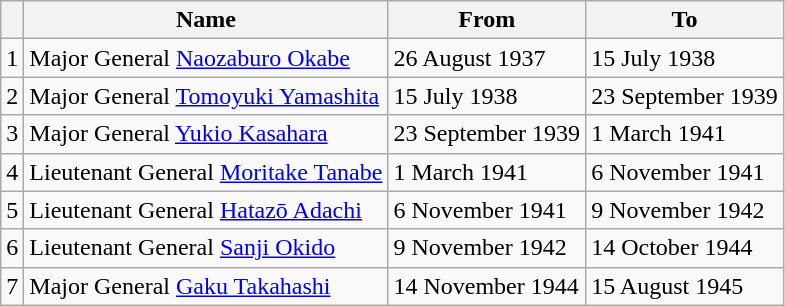<table class=wikitable>
<tr>
<th></th>
<th>Name</th>
<th>From</th>
<th>To</th>
</tr>
<tr>
<td>1</td>
<td>Major General <a href='#'>Naozaburo Okabe</a></td>
<td>26 August 1937</td>
<td>15 July 1938</td>
</tr>
<tr>
<td>2</td>
<td>Major General <a href='#'>Tomoyuki Yamashita</a></td>
<td>15 July 1938</td>
<td>23 September 1939</td>
</tr>
<tr>
<td>3</td>
<td>Major General <a href='#'>Yukio Kasahara</a></td>
<td>23 September 1939</td>
<td>1 March 1941</td>
</tr>
<tr>
<td>4</td>
<td>Lieutenant General <a href='#'>Moritake Tanabe</a></td>
<td>1 March 1941</td>
<td>6 November 1941</td>
</tr>
<tr>
<td>5</td>
<td>Lieutenant General <a href='#'>Hatazō Adachi</a></td>
<td>6 November 1941</td>
<td>9 November 1942</td>
</tr>
<tr>
<td>6</td>
<td>Lieutenant General <a href='#'>Sanji Okido</a></td>
<td>9 November 1942</td>
<td>14 October 1944</td>
</tr>
<tr>
<td>7</td>
<td>Major General <a href='#'>Gaku Takahashi</a></td>
<td>14 November 1944</td>
<td>15 August 1945</td>
</tr>
</table>
